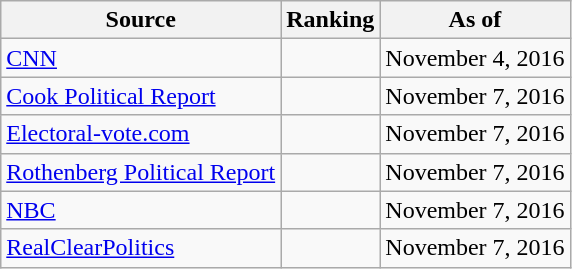<table class="wikitable" style="text-align:center">
<tr>
<th>Source</th>
<th>Ranking</th>
<th>As of</th>
</tr>
<tr>
<td align="left"><a href='#'>CNN</a></td>
<td></td>
<td>November 4, 2016</td>
</tr>
<tr>
<td align="left"><a href='#'>Cook Political Report</a></td>
<td></td>
<td>November 7, 2016</td>
</tr>
<tr>
<td align="left"><a href='#'>Electoral-vote.com</a></td>
<td></td>
<td>November 7, 2016</td>
</tr>
<tr>
<td align=left><a href='#'>Rothenberg Political Report</a></td>
<td></td>
<td>November 7, 2016</td>
</tr>
<tr>
<td align="left"><a href='#'>NBC</a></td>
<td></td>
<td>November 7, 2016</td>
</tr>
<tr>
<td align="left"><a href='#'>RealClearPolitics</a></td>
<td></td>
<td>November 7, 2016</td>
</tr>
</table>
